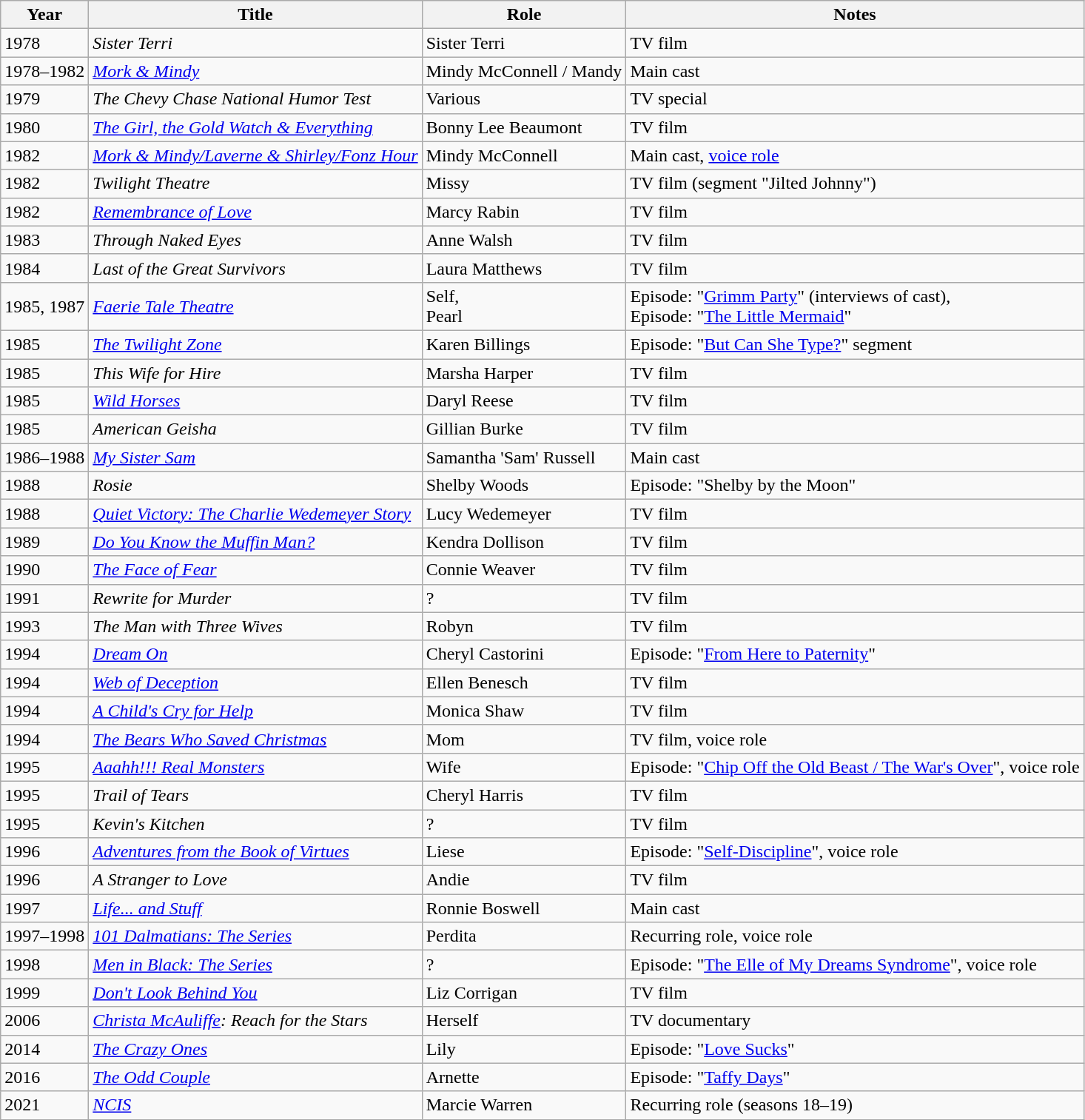<table class="wikitable sortable">
<tr>
<th>Year</th>
<th>Title</th>
<th>Role</th>
<th class="unsortable">Notes</th>
</tr>
<tr>
<td>1978</td>
<td><em>Sister Terri</em></td>
<td>Sister Terri</td>
<td>TV film</td>
</tr>
<tr>
<td>1978–1982</td>
<td><em><a href='#'>Mork & Mindy</a></em></td>
<td>Mindy McConnell / Mandy</td>
<td>Main cast</td>
</tr>
<tr>
<td>1979</td>
<td data-sort-value="Chevy Chase National Humor Test, The"><em>The Chevy Chase National Humor Test</em></td>
<td>Various</td>
<td>TV special</td>
</tr>
<tr>
<td>1980</td>
<td data-sort-value="Girl, the Gold Watch & Everything, The"><em><a href='#'>The Girl, the Gold Watch & Everything</a></em></td>
<td>Bonny Lee Beaumont</td>
<td>TV film</td>
</tr>
<tr>
<td>1982</td>
<td><em><a href='#'>Mork & Mindy/Laverne & Shirley/Fonz Hour</a></em></td>
<td>Mindy McConnell</td>
<td>Main cast, <a href='#'>voice role</a></td>
</tr>
<tr>
<td>1982</td>
<td><em>Twilight Theatre</em></td>
<td>Missy</td>
<td>TV film (segment "Jilted Johnny")</td>
</tr>
<tr>
<td>1982</td>
<td><em><a href='#'>Remembrance of Love</a></em></td>
<td>Marcy Rabin</td>
<td>TV film</td>
</tr>
<tr>
<td>1983</td>
<td><em>Through Naked Eyes</em></td>
<td>Anne Walsh</td>
<td>TV film</td>
</tr>
<tr>
<td>1984</td>
<td><em>Last of the Great Survivors</em></td>
<td>Laura Matthews</td>
<td>TV film</td>
</tr>
<tr>
<td>1985, 1987</td>
<td><em><a href='#'>Faerie Tale Theatre</a></em></td>
<td>Self,<br>Pearl</td>
<td>Episode: "<a href='#'>Grimm Party</a>" (interviews of cast),<br>Episode: "<a href='#'>The Little Mermaid</a>"</td>
</tr>
<tr>
<td>1985</td>
<td data-sort-value="Twilight Zone, The"><em><a href='#'>The Twilight Zone</a></em></td>
<td>Karen Billings</td>
<td>Episode: "<a href='#'>But Can She Type?</a>" segment</td>
</tr>
<tr>
<td>1985</td>
<td><em>This Wife for Hire</em></td>
<td>Marsha Harper</td>
<td>TV film</td>
</tr>
<tr>
<td>1985</td>
<td><em><a href='#'>Wild Horses</a></em></td>
<td>Daryl Reese</td>
<td>TV film</td>
</tr>
<tr>
<td>1985</td>
<td><em>American Geisha</em></td>
<td>Gillian Burke</td>
<td>TV film</td>
</tr>
<tr>
<td>1986–1988</td>
<td><em><a href='#'>My Sister Sam</a></em></td>
<td>Samantha 'Sam' Russell</td>
<td>Main cast</td>
</tr>
<tr>
<td>1988</td>
<td><em>Rosie</em></td>
<td>Shelby Woods</td>
<td>Episode: "Shelby by the Moon"</td>
</tr>
<tr>
<td>1988</td>
<td><em><a href='#'>Quiet Victory: The Charlie Wedemeyer Story</a></em></td>
<td>Lucy Wedemeyer</td>
<td>TV film</td>
</tr>
<tr>
<td>1989</td>
<td><em><a href='#'>Do You Know the Muffin Man?</a></em></td>
<td>Kendra Dollison</td>
<td>TV film</td>
</tr>
<tr>
<td>1990</td>
<td data-sort-value="Face of Fear, The"><em><a href='#'>The Face of Fear</a></em></td>
<td>Connie Weaver</td>
<td>TV film</td>
</tr>
<tr>
<td>1991</td>
<td><em>Rewrite for Murder</em></td>
<td>?</td>
<td>TV film</td>
</tr>
<tr>
<td>1993</td>
<td data-sort-value="Man with Three Wives, The"><em>The Man with Three Wives</em></td>
<td>Robyn</td>
<td>TV film</td>
</tr>
<tr>
<td>1994</td>
<td><em><a href='#'>Dream On</a></em></td>
<td>Cheryl Castorini</td>
<td>Episode: "<a href='#'>From Here to Paternity</a>"</td>
</tr>
<tr>
<td>1994</td>
<td><em><a href='#'>Web of Deception</a></em></td>
<td>Ellen Benesch</td>
<td>TV film</td>
</tr>
<tr>
<td>1994</td>
<td data-sort-value="Child's Cry for Help, A"><em><a href='#'>A Child's Cry for Help</a></em></td>
<td>Monica Shaw</td>
<td>TV film</td>
</tr>
<tr>
<td>1994</td>
<td data-sort-value="Bears Who Saved Christmas, The"><em><a href='#'>The Bears Who Saved Christmas</a></em></td>
<td>Mom</td>
<td>TV film, voice role</td>
</tr>
<tr>
<td>1995</td>
<td><em><a href='#'>Aaahh!!! Real Monsters</a></em></td>
<td>Wife</td>
<td>Episode: "<a href='#'>Chip Off the Old Beast / The War's Over</a>", voice role</td>
</tr>
<tr>
<td>1995</td>
<td><em>Trail of Tears</em></td>
<td>Cheryl Harris</td>
<td>TV film</td>
</tr>
<tr>
<td>1995</td>
<td><em>Kevin's Kitchen</em></td>
<td>?</td>
<td>TV film</td>
</tr>
<tr>
<td>1996</td>
<td><em><a href='#'>Adventures from the Book of Virtues</a></em></td>
<td>Liese</td>
<td>Episode: "<a href='#'>Self-Discipline</a>", voice role</td>
</tr>
<tr>
<td>1996</td>
<td data-sort-value="Stranger to Love, A"><em>A Stranger to Love</em></td>
<td>Andie</td>
<td>TV film</td>
</tr>
<tr>
<td>1997</td>
<td><em><a href='#'>Life... and Stuff</a></em></td>
<td>Ronnie Boswell</td>
<td>Main cast</td>
</tr>
<tr>
<td>1997–1998</td>
<td><em><a href='#'>101 Dalmatians: The Series</a></em></td>
<td>Perdita</td>
<td>Recurring role, voice role</td>
</tr>
<tr>
<td>1998</td>
<td><em><a href='#'>Men in Black: The Series</a></em></td>
<td>?</td>
<td>Episode: "<a href='#'>The Elle of My Dreams Syndrome</a>", voice role</td>
</tr>
<tr>
<td>1999</td>
<td><em><a href='#'>Don't Look Behind You</a></em></td>
<td>Liz Corrigan</td>
<td>TV film</td>
</tr>
<tr>
<td>2006</td>
<td><em><a href='#'>Christa McAuliffe</a>: Reach for the Stars</em></td>
<td>Herself</td>
<td>TV documentary</td>
</tr>
<tr>
<td>2014</td>
<td data-sort-value="Crazy Ones, The"><em><a href='#'>The Crazy Ones</a></em></td>
<td>Lily</td>
<td>Episode: "<a href='#'>Love Sucks</a>"</td>
</tr>
<tr>
<td>2016</td>
<td data-sort-value="Odd Couple, The"><em><a href='#'>The Odd Couple</a></em></td>
<td>Arnette</td>
<td>Episode: "<a href='#'>Taffy Days</a>"</td>
</tr>
<tr>
<td>2021</td>
<td><em><a href='#'>NCIS</a></em></td>
<td>Marcie Warren</td>
<td>Recurring role (seasons 18–19)</td>
</tr>
</table>
